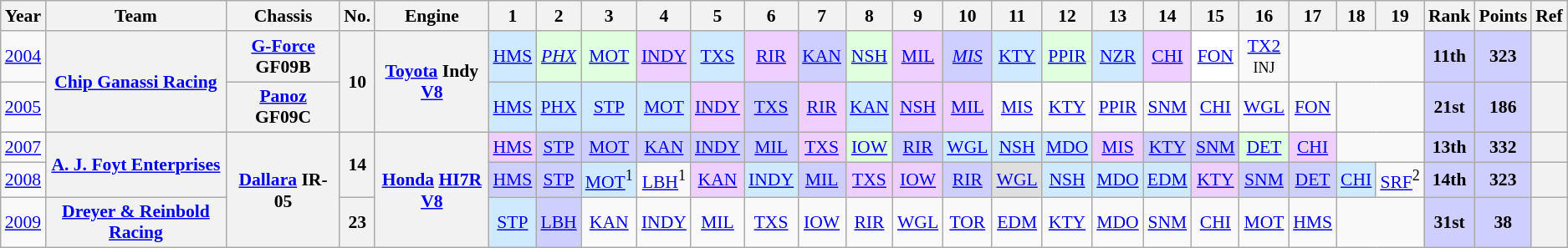<table class="wikitable" style="text-align:center; font-size:90%">
<tr>
<th>Year</th>
<th>Team</th>
<th>Chassis</th>
<th>No.</th>
<th>Engine</th>
<th>1</th>
<th>2</th>
<th>3</th>
<th>4</th>
<th>5</th>
<th>6</th>
<th>7</th>
<th>8</th>
<th>9</th>
<th>10</th>
<th>11</th>
<th>12</th>
<th>13</th>
<th>14</th>
<th>15</th>
<th>16</th>
<th>17</th>
<th>18</th>
<th>19</th>
<th>Rank</th>
<th>Points</th>
<th>Ref</th>
</tr>
<tr>
<td><a href='#'>2004</a></td>
<th rowspan=2><a href='#'>Chip Ganassi Racing</a></th>
<th><a href='#'>G-Force</a> GF09B</th>
<th rowspan=2>10</th>
<th rowspan=2><a href='#'>Toyota</a> Indy <a href='#'>V8</a></th>
<td style="background:#CFEAFF;"><a href='#'>HMS</a><br></td>
<td style="background:#DFFFDF;"><em><a href='#'>PHX</a></em><br></td>
<td style="background:#DFFFDF;"><a href='#'>MOT</a><br></td>
<td style="background:#EFCFFF;"><a href='#'>INDY</a><br></td>
<td style="background:#CFEAFF;"><a href='#'>TXS</a><br></td>
<td style="background:#EFCFFF;"><a href='#'>RIR</a><br></td>
<td style="background:#CFCFFF;"><a href='#'>KAN</a><br></td>
<td style="background:#DFFFDF;"><a href='#'>NSH</a><br></td>
<td style="background:#EFCFFF;"><a href='#'>MIL</a><br></td>
<td style="background:#CFCFFF;"><em><a href='#'>MIS</a></em><br></td>
<td style="background:#CFEAFF;"><a href='#'>KTY</a><br></td>
<td style="background:#DFFFDF;"><a href='#'>PPIR</a><br></td>
<td style="background:#CFEAFF;"><a href='#'>NZR</a><br></td>
<td style="background:#EFCFFF;"><a href='#'>CHI</a><br></td>
<td style="background:#FFFFFF;"><a href='#'>FON</a><br></td>
<td><a href='#'>TX2</a><br><small>INJ</small></td>
<td colspan=3></td>
<th style="background:#CFCFFF;"><strong>11th</strong></th>
<th style="background:#CFCFFF;"><strong>323</strong></th>
<th></th>
</tr>
<tr>
<td><a href='#'>2005</a></td>
<th><a href='#'>Panoz</a> GF09C</th>
<td style="background:#CFEAFF;"><a href='#'>HMS</a><br></td>
<td style="background:#CFEAFF;"><a href='#'>PHX</a><br></td>
<td style="background:#CFEAFF;"><a href='#'>STP</a><br></td>
<td style="background:#CFEAFF;"><a href='#'>MOT</a><br></td>
<td style="background:#EFCFFF;"><a href='#'>INDY</a><br></td>
<td style="background:#CFCFFF;"><a href='#'>TXS</a><br></td>
<td style="background:#EFCFFF;"><a href='#'>RIR</a><br></td>
<td style="background:#CFEAFF;"><a href='#'>KAN</a><br></td>
<td style="background:#EFCFFF;"><a href='#'>NSH</a><br></td>
<td style="background:#EFCFFF;"><a href='#'>MIL</a><br></td>
<td><a href='#'>MIS</a></td>
<td><a href='#'>KTY</a></td>
<td><a href='#'>PPIR</a></td>
<td><a href='#'>SNM</a></td>
<td><a href='#'>CHI</a></td>
<td><a href='#'>WGL</a></td>
<td><a href='#'>FON</a></td>
<td colspan=2></td>
<th style="background:#CFCFFF;"><strong>21st</strong></th>
<th style="background:#CFCFFF;"><strong>186</strong></th>
<th></th>
</tr>
<tr>
<td><a href='#'>2007</a></td>
<th rowspan=2><a href='#'>A. J. Foyt Enterprises</a></th>
<th rowspan=3><a href='#'>Dallara</a> IR-05</th>
<th rowspan=2>14</th>
<th rowspan=3><a href='#'>Honda</a> <a href='#'>HI7R</a> <a href='#'>V8</a></th>
<td style="background:#EFCFFF;"><a href='#'>HMS</a><br></td>
<td style="background:#CFCFFF;"><a href='#'>STP</a><br></td>
<td style="background:#CFCFFF;"><a href='#'>MOT</a><br></td>
<td style="background:#CFCFFF;"><a href='#'>KAN</a><br></td>
<td style="background:#CFCFFF;"><a href='#'>INDY</a><br></td>
<td style="background:#CFCFFF;"><a href='#'>MIL</a><br></td>
<td style="background:#EFCFFF;"><a href='#'>TXS</a><br></td>
<td style="background:#DFFFDF;"><a href='#'>IOW</a><br></td>
<td style="background:#CFCFFF;"><a href='#'>RIR</a><br></td>
<td style="background:#CFEAFF;"><a href='#'>WGL</a><br></td>
<td style="background:#CFEAFF;"><a href='#'>NSH</a><br></td>
<td style="background:#CFEAFF;"><a href='#'>MDO</a><br></td>
<td style="background:#EFCFFF;"><a href='#'>MIS</a><br></td>
<td style="background:#CFCFFF;"><a href='#'>KTY</a><br></td>
<td style="background:#CFCFFF;"><a href='#'>SNM</a><br></td>
<td style="background:#DFFFDF;"><a href='#'>DET</a><br></td>
<td style="background:#EFCFFF;"><a href='#'>CHI</a><br></td>
<td colspan=2></td>
<th style="background:#CFCFFF;"><strong>13th</strong></th>
<th style="background:#CFCFFF;"><strong>332</strong></th>
<th></th>
</tr>
<tr>
<td><a href='#'>2008</a></td>
<td style="background:#CFCFFF;"><a href='#'>HMS</a><br></td>
<td style="background:#CFCFFF;"><a href='#'>STP</a><br></td>
<td style="background:#CFEAFF;"><a href='#'>MOT</a><sup>1</sup><br></td>
<td><a href='#'>LBH</a><sup>1</sup><br></td>
<td style="background:#EFCFFF;"><a href='#'>KAN</a><br></td>
<td style="background:#CFEAFF;"><a href='#'>INDY</a><br></td>
<td style="background:#CFCFFF;"><a href='#'>MIL</a><br></td>
<td style="background:#EFCFFF;"><a href='#'>TXS</a><br></td>
<td style="background:#EFCFFF;"><a href='#'>IOW</a><br></td>
<td style="background:#CFCFFF;"><a href='#'>RIR</a><br></td>
<td style="background:#DFDFDF;"><a href='#'>WGL</a><br></td>
<td style="background:#CFEAFF;"><a href='#'>NSH</a><br></td>
<td style="background:#CFEAFF;"><a href='#'>MDO</a><br></td>
<td style="background:#CFEAFF;"><a href='#'>EDM</a><br></td>
<td style="background:#EFCFFF;"><a href='#'>KTY</a><br></td>
<td style="background:#CFCFFF;"><a href='#'>SNM</a><br></td>
<td style="background:#CFCFFF;"><a href='#'>DET</a><br></td>
<td style="background:#CFEAFF;"><a href='#'>CHI</a><br></td>
<td><a href='#'>SRF</a><sup>2</sup></td>
<th style="background:#CFCFFF;"><strong>14th</strong></th>
<th style="background:#CFCFFF;"><strong>323</strong></th>
<th></th>
</tr>
<tr>
<td><a href='#'>2009</a></td>
<th><a href='#'>Dreyer & Reinbold Racing</a></th>
<th>23</th>
<td style="background:#CFEAFF;"><a href='#'>STP</a><br></td>
<td style="background:#CFCFFF;"><a href='#'>LBH</a><br></td>
<td><a href='#'>KAN</a></td>
<td><a href='#'>INDY</a></td>
<td><a href='#'>MIL</a></td>
<td><a href='#'>TXS</a></td>
<td><a href='#'>IOW</a></td>
<td><a href='#'>RIR</a></td>
<td><a href='#'>WGL</a></td>
<td><a href='#'>TOR</a></td>
<td><a href='#'>EDM</a></td>
<td><a href='#'>KTY</a></td>
<td><a href='#'>MDO</a></td>
<td><a href='#'>SNM</a></td>
<td><a href='#'>CHI</a></td>
<td><a href='#'>MOT</a></td>
<td><a href='#'>HMS</a></td>
<td colspan=2></td>
<th style="background:#CFCFFF;"><strong>31st</strong></th>
<th style="background:#CFCFFF;"><strong>38</strong></th>
<th></th>
</tr>
</table>
